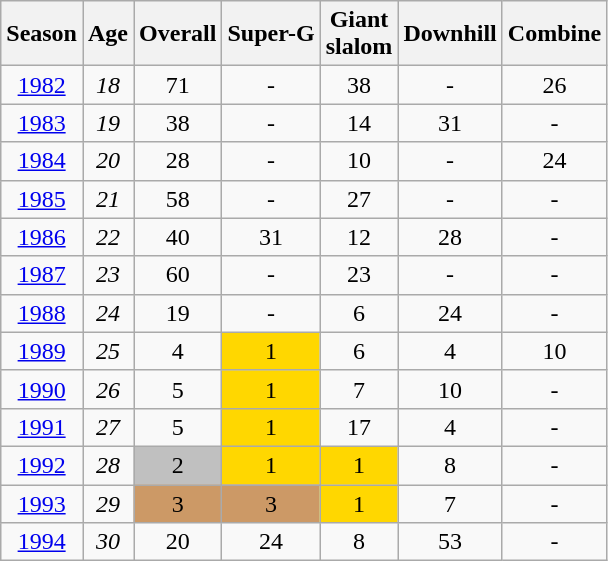<table class=wikitable style="text-align:center">
<tr>
<th>Season</th>
<th>Age</th>
<th>Overall</th>
<th>Super-G</th>
<th>Giant<br>slalom</th>
<th>Downhill</th>
<th>Combine</th>
</tr>
<tr>
<td><a href='#'>1982</a></td>
<td><em>18</em></td>
<td>71</td>
<td>-</td>
<td>38</td>
<td>-</td>
<td>26</td>
</tr>
<tr>
<td><a href='#'>1983</a></td>
<td><em>19</em></td>
<td>38</td>
<td>-</td>
<td>14</td>
<td>31</td>
<td>-</td>
</tr>
<tr>
<td><a href='#'>1984</a></td>
<td><em>20</em></td>
<td>28</td>
<td>-</td>
<td>10</td>
<td>-</td>
<td>24</td>
</tr>
<tr>
<td><a href='#'>1985</a></td>
<td><em>21</em></td>
<td>58</td>
<td>-</td>
<td>27</td>
<td>-</td>
<td>-</td>
</tr>
<tr>
<td><a href='#'>1986</a></td>
<td><em>22</em></td>
<td>40</td>
<td>31</td>
<td>12</td>
<td>28</td>
<td>-</td>
</tr>
<tr>
<td><a href='#'>1987</a></td>
<td><em>23</em></td>
<td>60</td>
<td>-</td>
<td>23</td>
<td>-</td>
<td>-</td>
</tr>
<tr>
<td><a href='#'>1988</a></td>
<td><em>24</em></td>
<td>19</td>
<td>-</td>
<td>6</td>
<td>24</td>
<td>-</td>
</tr>
<tr>
<td><a href='#'>1989</a></td>
<td><em>25</em></td>
<td>4</td>
<td style="background:gold;">1</td>
<td>6</td>
<td>4</td>
<td>10</td>
</tr>
<tr>
<td><a href='#'>1990</a></td>
<td><em>26</em></td>
<td>5</td>
<td style="background:gold;">1</td>
<td>7</td>
<td>10</td>
<td>-</td>
</tr>
<tr>
<td><a href='#'>1991</a></td>
<td><em>27</em></td>
<td>5</td>
<td style="background:gold;">1</td>
<td>17</td>
<td>4</td>
<td>-</td>
</tr>
<tr>
<td><a href='#'>1992</a></td>
<td><em>28</em></td>
<td style="background:silver;">2</td>
<td style="background:gold;">1</td>
<td style="background:gold;">1</td>
<td>8</td>
<td>-</td>
</tr>
<tr>
<td><a href='#'>1993</a></td>
<td><em>29</em></td>
<td style="background:#c96;">3</td>
<td style="background:#c96;">3</td>
<td style="background:gold;">1</td>
<td>7</td>
<td>-</td>
</tr>
<tr>
<td><a href='#'>1994</a></td>
<td><em>30</em></td>
<td>20</td>
<td>24</td>
<td>8</td>
<td>53</td>
<td>-</td>
</tr>
</table>
